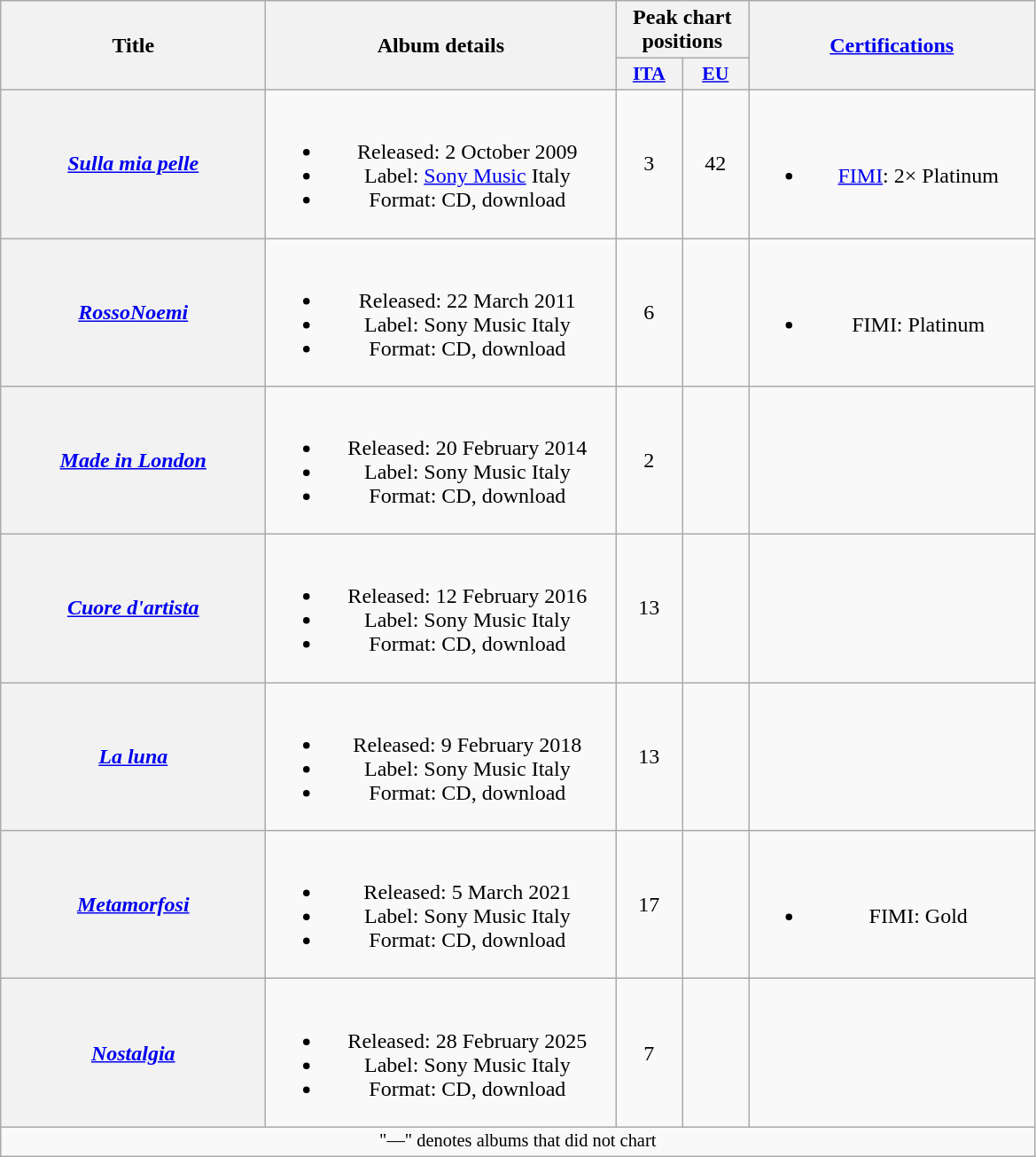<table class="wikitable plainrowheaders" style="text-align:center;" border="1">
<tr>
<th scope="col" rowspan="2" style="width:12em;">Title</th>
<th scope="col" rowspan="2" style="width:16em;">Album details</th>
<th scope="col" colspan="2">Peak chart positions</th>
<th scope="col" rowspan="2" style="width:13em;"><a href='#'>Certifications</a></th>
</tr>
<tr>
<th scope="col" style="width:3em;font-size:90%;"><a href='#'>ITA</a><br></th>
<th scope="col" style="width:3em;font-size:90%;"><a href='#'>EU</a><br></th>
</tr>
<tr>
<th scope="row"><em><a href='#'>Sulla mia pelle</a></em></th>
<td><br><ul><li>Released: 2 October 2009</li><li>Label: <a href='#'>Sony Music</a> Italy</li><li>Format: CD, download</li></ul></td>
<td>3</td>
<td>42</td>
<td><br><ul><li><a href='#'>FIMI</a>: 2× Platinum</li></ul></td>
</tr>
<tr>
<th scope="row"><em><a href='#'>RossoNoemi</a></em></th>
<td><br><ul><li>Released: 22 March 2011</li><li>Label: Sony Music Italy</li><li>Format: CD, download</li></ul></td>
<td>6</td>
<td></td>
<td><br><ul><li>FIMI: Platinum</li></ul></td>
</tr>
<tr>
<th scope="row"><em><a href='#'>Made in London</a></em></th>
<td><br><ul><li>Released: 20 February 2014</li><li>Label: Sony Music Italy</li><li>Format: CD, download</li></ul></td>
<td>2</td>
<td></td>
<td></td>
</tr>
<tr>
<th scope="row"><em><a href='#'>Cuore d'artista</a></em></th>
<td><br><ul><li>Released: 12 February 2016</li><li>Label: Sony Music Italy</li><li>Format: CD, download</li></ul></td>
<td>13</td>
<td></td>
<td></td>
</tr>
<tr>
<th scope="row"><em><a href='#'>La luna</a></em></th>
<td><br><ul><li>Released: 9 February 2018</li><li>Label: Sony Music Italy</li><li>Format: CD, download</li></ul></td>
<td>13</td>
<td></td>
<td></td>
</tr>
<tr>
<th scope="row"><em><a href='#'>Metamorfosi</a></em></th>
<td><br><ul><li>Released: 5 March 2021</li><li>Label: Sony Music Italy</li><li>Format: CD, download</li></ul></td>
<td>17</td>
<td></td>
<td><br><ul><li>FIMI: Gold</li></ul></td>
</tr>
<tr>
<th scope="row"><em><a href='#'>Nostalgia</a></em></th>
<td><br><ul><li>Released: 28 February 2025</li><li>Label: Sony Music Italy</li><li>Format: CD, download</li></ul></td>
<td>7<br></td>
<td></td>
</tr>
<tr>
<td align="center" colspan="30" style="font-size:85%">"—" denotes albums that did not chart</td>
</tr>
</table>
